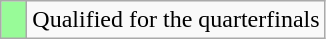<table class="wikitable">
<tr>
<td width=10px bgcolor="#98fb98"></td>
<td>Qualified for the quarterfinals</td>
</tr>
</table>
